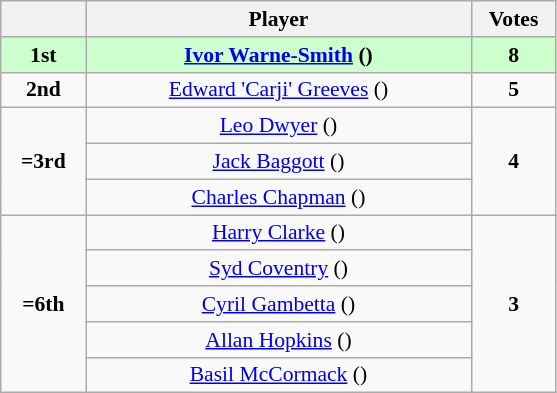<table class="wikitable" style="text-align: center; font-size: 90%;">
<tr>
<th width="50"></th>
<th width="250">Player</th>
<th width="50">Votes</th>
</tr>
<tr style="background: #CCFFCC; font-weight: bold;" |>
<td><strong>1st</strong></td>
<td><a href='#'>Ivor Warne-Smith</a> ()</td>
<td><strong>8</strong></td>
</tr>
<tr>
<td rowspan=1><strong>2nd</strong></td>
<td><a href='#'>Edward 'Carji' Greeves</a> ()</td>
<td rowspan=1><strong>5</strong></td>
</tr>
<tr>
<td rowspan=3><strong>=3rd</strong></td>
<td><a href='#'>Leo Dwyer</a> ()</td>
<td rowspan=3><strong>4</strong></td>
</tr>
<tr>
<td><a href='#'>Jack Baggott</a> ()</td>
</tr>
<tr>
<td><a href='#'>Charles Chapman</a> ()</td>
</tr>
<tr>
<td rowspan=5><strong>=6th</strong></td>
<td><a href='#'>Harry Clarke</a> ()</td>
<td rowspan=5><strong>3</strong></td>
</tr>
<tr>
<td><a href='#'>Syd Coventry</a> ()</td>
</tr>
<tr>
<td><a href='#'>Cyril Gambetta</a> ()</td>
</tr>
<tr>
<td><a href='#'>Allan Hopkins</a> ()</td>
</tr>
<tr>
<td><a href='#'>Basil McCormack</a> ()</td>
</tr>
</table>
